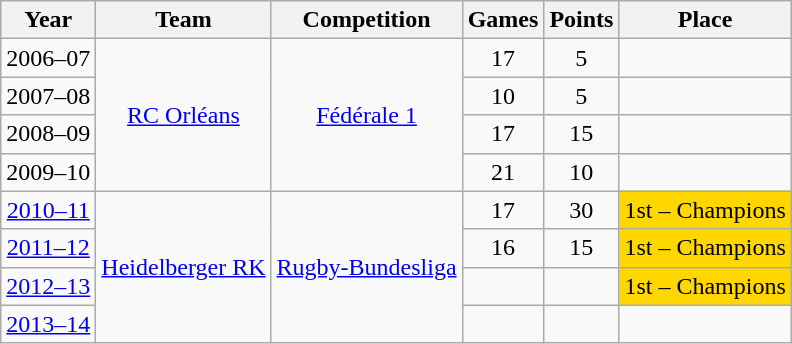<table class="wikitable">
<tr>
<th>Year</th>
<th>Team</th>
<th>Competition</th>
<th>Games</th>
<th>Points</th>
<th>Place</th>
</tr>
<tr align="center">
<td>2006–07</td>
<td rowspan=4><a href='#'>RC Orléans</a></td>
<td rowspan=4><a href='#'>Fédérale 1</a></td>
<td>17</td>
<td>5</td>
<td></td>
</tr>
<tr align="center">
<td>2007–08</td>
<td>10</td>
<td>5</td>
<td></td>
</tr>
<tr align="center">
<td>2008–09</td>
<td>17</td>
<td>15</td>
<td></td>
</tr>
<tr align="center">
<td>2009–10</td>
<td>21</td>
<td>10</td>
<td></td>
</tr>
<tr align="center">
<td><a href='#'>2010–11</a></td>
<td rowspan=4><a href='#'>Heidelberger RK</a></td>
<td rowspan=4><a href='#'>Rugby-Bundesliga</a></td>
<td>17</td>
<td>30</td>
<td bgcolor="#FFD700">1st – Champions</td>
</tr>
<tr align="center">
<td><a href='#'>2011–12</a></td>
<td>16</td>
<td>15</td>
<td bgcolor="#FFD700">1st – Champions</td>
</tr>
<tr align="center">
<td><a href='#'>2012–13</a></td>
<td></td>
<td></td>
<td bgcolor="#FFD700">1st – Champions</td>
</tr>
<tr align="center">
<td><a href='#'>2013–14</a></td>
<td></td>
<td></td>
<td></td>
</tr>
</table>
